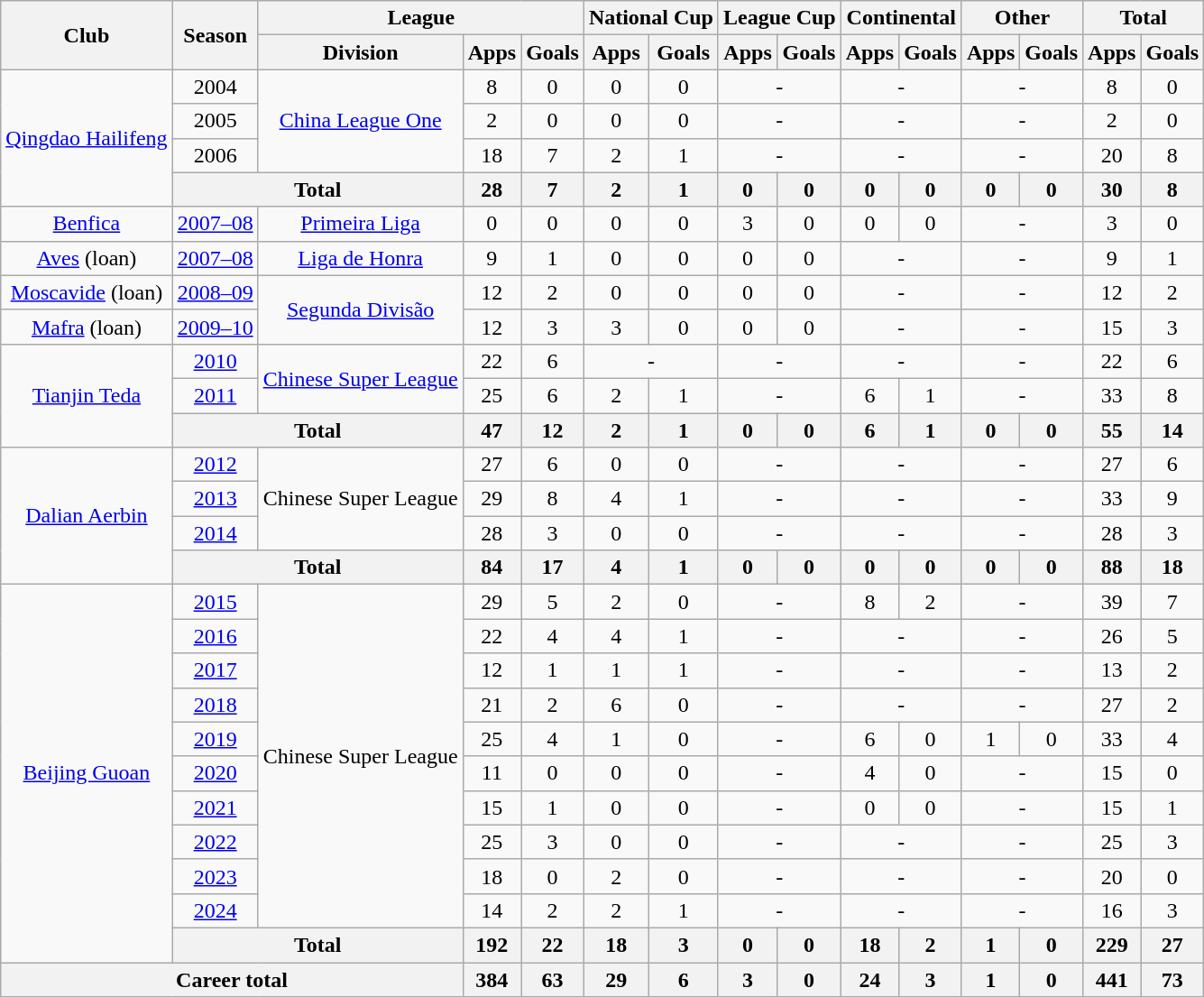<table class="wikitable" style="text-align: center">
<tr>
<th rowspan="2">Club</th>
<th rowspan="2">Season</th>
<th colspan="3">League</th>
<th colspan="2">National Cup</th>
<th colspan="2">League Cup</th>
<th colspan="2">Continental</th>
<th colspan="2">Other</th>
<th colspan="2">Total</th>
</tr>
<tr>
<th>Division</th>
<th>Apps</th>
<th>Goals</th>
<th>Apps</th>
<th>Goals</th>
<th>Apps</th>
<th>Goals</th>
<th>Apps</th>
<th>Goals</th>
<th>Apps</th>
<th>Goals</th>
<th>Apps</th>
<th>Goals</th>
</tr>
<tr>
<td rowspan="4"><a href='#'>Qingdao Hailifeng</a></td>
<td 2004 China League One>2004</td>
<td rowspan="3"><a href='#'>China League One</a></td>
<td>8</td>
<td>0</td>
<td>0</td>
<td>0</td>
<td colspan="2">-</td>
<td colspan="2">-</td>
<td colspan="2">-</td>
<td>8</td>
<td>0</td>
</tr>
<tr>
<td 2005 China League One>2005</td>
<td>2</td>
<td>0</td>
<td>0</td>
<td>0</td>
<td colspan="2">-</td>
<td colspan="2">-</td>
<td colspan="2">-</td>
<td>2</td>
<td>0</td>
</tr>
<tr>
<td 2006 China League One>2006</td>
<td>18</td>
<td>7</td>
<td>2</td>
<td>1</td>
<td colspan="2">-</td>
<td colspan="2">-</td>
<td colspan="2">-</td>
<td>20</td>
<td>8</td>
</tr>
<tr>
<th colspan="2"><strong>Total</strong></th>
<th>28</th>
<th>7</th>
<th>2</th>
<th>1</th>
<th>0</th>
<th>0</th>
<th>0</th>
<th>0</th>
<th>0</th>
<th>0</th>
<th>30</th>
<th>8</th>
</tr>
<tr>
<td><a href='#'>Benfica</a></td>
<td><a href='#'>2007–08</a></td>
<td><a href='#'>Primeira Liga</a></td>
<td>0</td>
<td>0</td>
<td>0</td>
<td>0</td>
<td>3</td>
<td>0</td>
<td>0</td>
<td>0</td>
<td colspan="2">-</td>
<td>3</td>
<td>0</td>
</tr>
<tr>
<td><a href='#'>Aves</a> (loan)</td>
<td><a href='#'>2007–08</a></td>
<td><a href='#'>Liga de Honra</a></td>
<td>9</td>
<td>1</td>
<td>0</td>
<td>0</td>
<td>0</td>
<td>0</td>
<td colspan="2">-</td>
<td colspan="2">-</td>
<td>9</td>
<td>1</td>
</tr>
<tr>
<td><a href='#'>Moscavide</a> (loan)</td>
<td><a href='#'>2008–09</a></td>
<td rowspan="2"><a href='#'>Segunda Divisão</a></td>
<td>12</td>
<td>2</td>
<td>0</td>
<td>0</td>
<td>0</td>
<td>0</td>
<td colspan="2">-</td>
<td colspan="2">-</td>
<td>12</td>
<td>2</td>
</tr>
<tr>
<td><a href='#'>Mafra</a> (loan)</td>
<td><a href='#'>2009–10</a></td>
<td>12</td>
<td>3</td>
<td>3</td>
<td>0</td>
<td>0</td>
<td>0</td>
<td colspan="2">-</td>
<td colspan="2">-</td>
<td>15</td>
<td>3</td>
</tr>
<tr>
<td rowspan="3"><a href='#'>Tianjin Teda</a></td>
<td><a href='#'>2010</a></td>
<td rowspan="2"><a href='#'>Chinese Super League</a></td>
<td>22</td>
<td>6</td>
<td colspan="2">-</td>
<td colspan="2">-</td>
<td colspan="2">-</td>
<td colspan="2">-</td>
<td>22</td>
<td>6</td>
</tr>
<tr>
<td><a href='#'>2011</a></td>
<td>25</td>
<td>6</td>
<td>2</td>
<td>1</td>
<td colspan="2">-</td>
<td>6</td>
<td>1</td>
<td colspan="2">-</td>
<td>33</td>
<td>8</td>
</tr>
<tr>
<th colspan="2"><strong>Total</strong></th>
<th>47</th>
<th>12</th>
<th>2</th>
<th>1</th>
<th>0</th>
<th>0</th>
<th>6</th>
<th>1</th>
<th>0</th>
<th>0</th>
<th>55</th>
<th>14</th>
</tr>
<tr>
<td rowspan="4"><a href='#'>Dalian Aerbin</a></td>
<td><a href='#'>2012</a></td>
<td rowspan="3">Chinese Super League</td>
<td>27</td>
<td>6</td>
<td>0</td>
<td>0</td>
<td colspan="2">-</td>
<td colspan="2">-</td>
<td colspan="2">-</td>
<td>27</td>
<td>6</td>
</tr>
<tr>
<td><a href='#'>2013</a></td>
<td>29</td>
<td>8</td>
<td>4</td>
<td>1</td>
<td colspan="2">-</td>
<td colspan="2">-</td>
<td colspan="2">-</td>
<td>33</td>
<td>9</td>
</tr>
<tr>
<td><a href='#'>2014</a></td>
<td>28</td>
<td>3</td>
<td>0</td>
<td>0</td>
<td colspan="2">-</td>
<td colspan="2">-</td>
<td colspan="2">-</td>
<td>28</td>
<td>3</td>
</tr>
<tr>
<th colspan="2"><strong>Total</strong></th>
<th>84</th>
<th>17</th>
<th>4</th>
<th>1</th>
<th>0</th>
<th>0</th>
<th>0</th>
<th>0</th>
<th>0</th>
<th>0</th>
<th>88</th>
<th>18</th>
</tr>
<tr>
<td rowspan="11"><a href='#'>Beijing Guoan</a></td>
<td><a href='#'>2015</a></td>
<td rowspan="10">Chinese Super League</td>
<td>29</td>
<td>5</td>
<td>2</td>
<td>0</td>
<td colspan="2">-</td>
<td>8</td>
<td>2</td>
<td colspan="2">-</td>
<td>39</td>
<td>7</td>
</tr>
<tr>
<td><a href='#'>2016</a></td>
<td>22</td>
<td>4</td>
<td>4</td>
<td>1</td>
<td colspan="2">-</td>
<td colspan="2">-</td>
<td colspan="2">-</td>
<td>26</td>
<td>5</td>
</tr>
<tr>
<td><a href='#'>2017</a></td>
<td>12</td>
<td>1</td>
<td>1</td>
<td>1</td>
<td colspan="2">-</td>
<td colspan="2">-</td>
<td colspan="2">-</td>
<td>13</td>
<td>2</td>
</tr>
<tr>
<td><a href='#'>2018</a></td>
<td>21</td>
<td>2</td>
<td>6</td>
<td>0</td>
<td colspan="2">-</td>
<td colspan="2">-</td>
<td colspan="2">-</td>
<td>27</td>
<td>2</td>
</tr>
<tr>
<td><a href='#'>2019</a></td>
<td>25</td>
<td>4</td>
<td>1</td>
<td>0</td>
<td colspan="2">-</td>
<td>6</td>
<td>0</td>
<td>1</td>
<td>0</td>
<td>33</td>
<td>4</td>
</tr>
<tr>
<td><a href='#'>2020</a></td>
<td>11</td>
<td>0</td>
<td>0</td>
<td>0</td>
<td colspan="2">-</td>
<td>4</td>
<td>0</td>
<td colspan="2">-</td>
<td>15</td>
<td>0</td>
</tr>
<tr>
<td><a href='#'>2021</a></td>
<td>15</td>
<td>1</td>
<td>0</td>
<td>0</td>
<td colspan="2">-</td>
<td>0</td>
<td>0</td>
<td colspan="2">-</td>
<td>15</td>
<td>1</td>
</tr>
<tr>
<td><a href='#'>2022</a></td>
<td>25</td>
<td>3</td>
<td>0</td>
<td>0</td>
<td colspan="2">-</td>
<td colspan="2">-</td>
<td colspan="2">-</td>
<td>25</td>
<td>3</td>
</tr>
<tr>
<td><a href='#'>2023</a></td>
<td>18</td>
<td>0</td>
<td>2</td>
<td>0</td>
<td colspan="2">-</td>
<td colspan="2">-</td>
<td colspan="2">-</td>
<td>20</td>
<td>0</td>
</tr>
<tr>
<td><a href='#'>2024</a></td>
<td>14</td>
<td>2</td>
<td>2</td>
<td>1</td>
<td colspan="2">-</td>
<td colspan="2">-</td>
<td colspan="2">-</td>
<td>16</td>
<td>3</td>
</tr>
<tr>
<th colspan="2"><strong>Total</strong></th>
<th>192</th>
<th>22</th>
<th>18</th>
<th>3</th>
<th>0</th>
<th>0</th>
<th>18</th>
<th>2</th>
<th>1</th>
<th>0</th>
<th>229</th>
<th>27</th>
</tr>
<tr>
<th colspan="3">Career total</th>
<th>384</th>
<th>63</th>
<th>29</th>
<th>6</th>
<th>3</th>
<th>0</th>
<th>24</th>
<th>3</th>
<th>1</th>
<th>0</th>
<th>441</th>
<th>73</th>
</tr>
</table>
